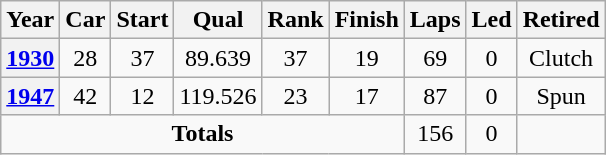<table class="wikitable" style="text-align:center">
<tr>
<th>Year</th>
<th>Car</th>
<th>Start</th>
<th>Qual</th>
<th>Rank</th>
<th>Finish</th>
<th>Laps</th>
<th>Led</th>
<th>Retired</th>
</tr>
<tr>
<th><a href='#'>1930</a></th>
<td>28</td>
<td>37</td>
<td>89.639</td>
<td>37</td>
<td>19</td>
<td>69</td>
<td>0</td>
<td>Clutch</td>
</tr>
<tr>
<th><a href='#'>1947</a></th>
<td>42</td>
<td>12</td>
<td>119.526</td>
<td>23</td>
<td>17</td>
<td>87</td>
<td>0</td>
<td>Spun</td>
</tr>
<tr>
<td colspan=6><strong>Totals</strong></td>
<td>156</td>
<td>0</td>
<td></td>
</tr>
</table>
